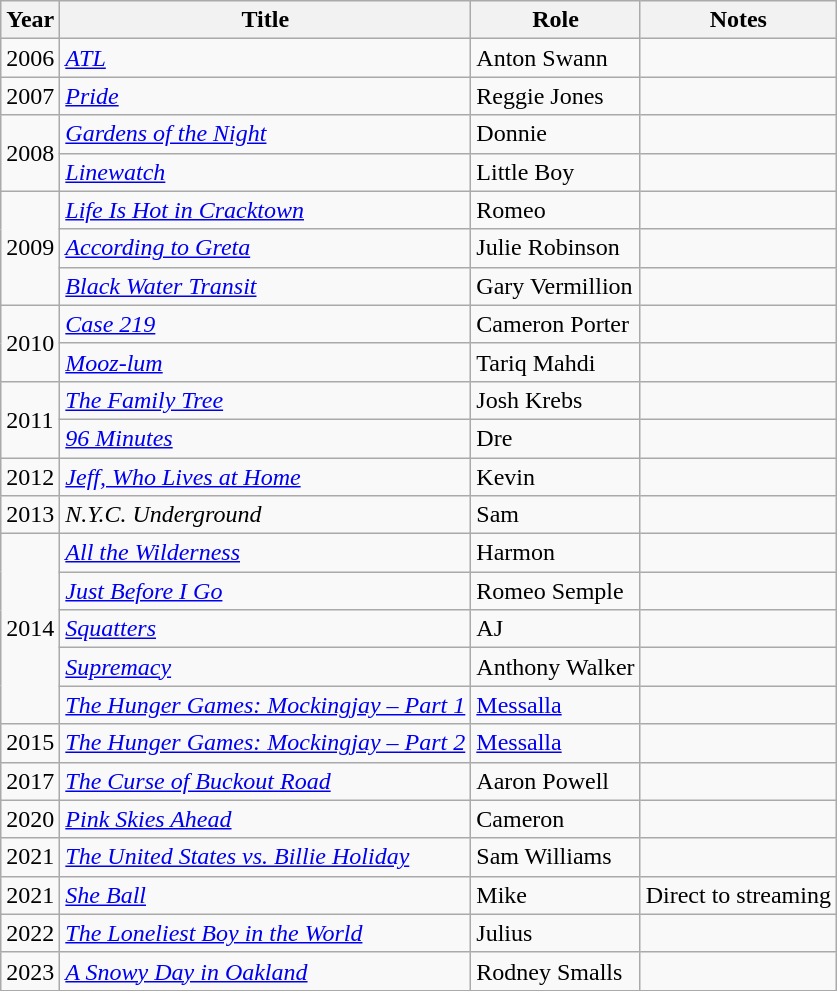<table class="wikitable sortable">
<tr>
<th>Year</th>
<th>Title</th>
<th>Role</th>
<th class="unsortable">Notes</th>
</tr>
<tr>
<td>2006</td>
<td><em><a href='#'>ATL</a></em></td>
<td>Anton Swann</td>
<td></td>
</tr>
<tr>
<td>2007</td>
<td><em><a href='#'>Pride</a></em></td>
<td>Reggie Jones</td>
<td></td>
</tr>
<tr>
<td rowspan="2">2008</td>
<td><em><a href='#'>Gardens of the Night</a></em></td>
<td>Donnie</td>
<td></td>
</tr>
<tr>
<td><em><a href='#'>Linewatch</a></em></td>
<td>Little Boy</td>
<td></td>
</tr>
<tr>
<td rowspan="3">2009</td>
<td><em><a href='#'>Life Is Hot in Cracktown</a></em></td>
<td>Romeo</td>
<td></td>
</tr>
<tr>
<td><em><a href='#'>According to Greta</a></em></td>
<td>Julie Robinson</td>
<td></td>
</tr>
<tr>
<td><em><a href='#'>Black Water Transit</a></em></td>
<td>Gary Vermillion</td>
<td></td>
</tr>
<tr>
<td rowspan="2">2010</td>
<td><em><a href='#'>Case 219</a></em></td>
<td>Cameron Porter</td>
<td></td>
</tr>
<tr>
<td><em><a href='#'>Mooz-lum</a></em></td>
<td>Tariq Mahdi</td>
<td></td>
</tr>
<tr>
<td rowspan="2">2011</td>
<td><em><a href='#'>The Family Tree</a></em></td>
<td>Josh Krebs</td>
<td></td>
</tr>
<tr>
<td><em><a href='#'>96 Minutes</a></em></td>
<td>Dre</td>
<td></td>
</tr>
<tr>
<td>2012</td>
<td><em><a href='#'>Jeff, Who Lives at Home</a></em></td>
<td>Kevin</td>
<td></td>
</tr>
<tr>
<td>2013</td>
<td><em>N.Y.C. Underground</em></td>
<td>Sam</td>
<td></td>
</tr>
<tr>
<td rowspan="5">2014</td>
<td><em><a href='#'>All the Wilderness</a></em></td>
<td>Harmon</td>
<td></td>
</tr>
<tr>
<td><em><a href='#'>Just Before I Go</a></em></td>
<td>Romeo Semple</td>
<td></td>
</tr>
<tr>
<td><em><a href='#'>Squatters</a></em></td>
<td>AJ</td>
<td></td>
</tr>
<tr>
<td><em><a href='#'>Supremacy</a></em></td>
<td>Anthony Walker</td>
<td></td>
</tr>
<tr>
<td><em><a href='#'>The Hunger Games: Mockingjay – Part 1</a></em></td>
<td><a href='#'>Messalla</a></td>
<td></td>
</tr>
<tr>
<td>2015</td>
<td><em><a href='#'>The Hunger Games: Mockingjay – Part 2</a></em></td>
<td><a href='#'>Messalla</a></td>
<td></td>
</tr>
<tr>
<td>2017</td>
<td><em><a href='#'>The Curse of Buckout Road</a></em></td>
<td>Aaron Powell</td>
<td></td>
</tr>
<tr>
<td>2020</td>
<td><em><a href='#'>Pink Skies Ahead</a></em></td>
<td>Cameron</td>
<td></td>
</tr>
<tr>
<td>2021</td>
<td><em><a href='#'>The United States vs. Billie Holiday</a></em></td>
<td>Sam Williams</td>
<td></td>
</tr>
<tr>
<td>2021</td>
<td><em><a href='#'>She Ball</a></em></td>
<td>Mike</td>
<td>Direct to streaming</td>
</tr>
<tr>
<td>2022</td>
<td><em><a href='#'>The Loneliest Boy in the World</a></em></td>
<td>Julius</td>
<td></td>
</tr>
<tr>
<td>2023</td>
<td><em><a href='#'>A Snowy Day in Oakland</a></em></td>
<td>Rodney Smalls</td>
<td></td>
</tr>
<tr>
</tr>
</table>
